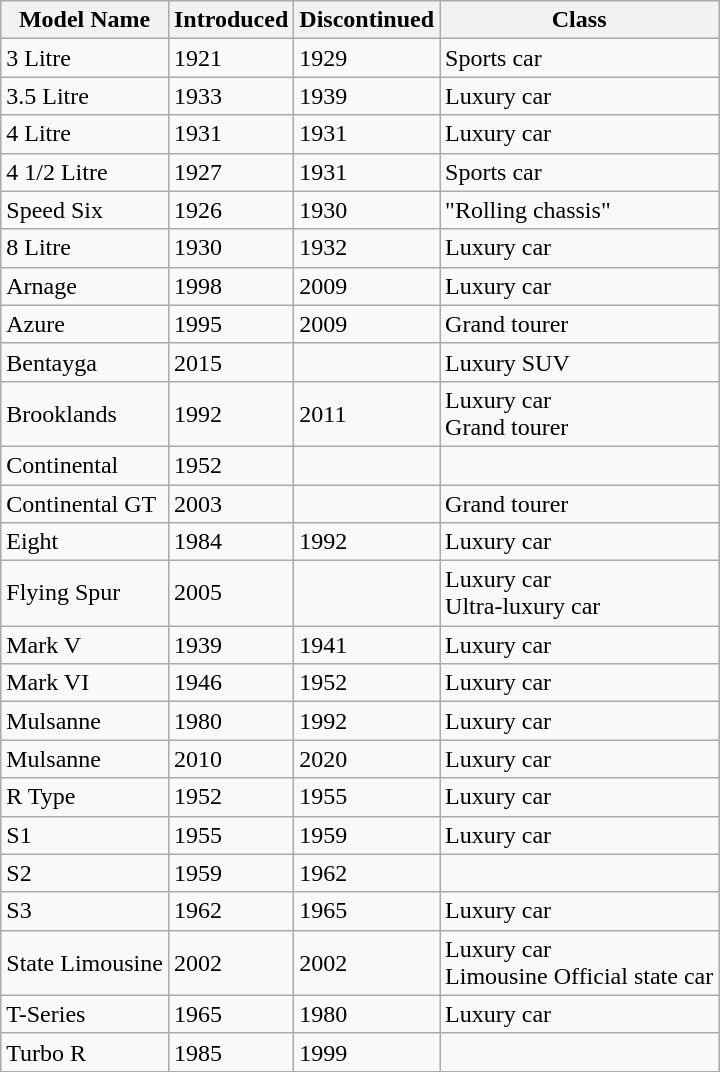<table class="wikitable sortable mw-collapsible">
<tr>
<th>Model Name</th>
<th>Introduced</th>
<th>Discontinued</th>
<th>Class</th>
</tr>
<tr>
<td>3 Litre</td>
<td>1921</td>
<td>1929</td>
<td>Sports car</td>
</tr>
<tr>
<td>3.5 Litre</td>
<td>1933</td>
<td>1939</td>
<td>Luxury car</td>
</tr>
<tr>
<td>4 Litre</td>
<td>1931</td>
<td>1931</td>
<td>Luxury car</td>
</tr>
<tr>
<td>4 1/2 Litre</td>
<td>1927</td>
<td>1931</td>
<td>Sports car</td>
</tr>
<tr>
<td>Speed Six</td>
<td>1926</td>
<td>1930</td>
<td>"Rolling chassis"</td>
</tr>
<tr>
<td>8 Litre</td>
<td>1930</td>
<td>1932</td>
<td>Luxury car</td>
</tr>
<tr>
<td>Arnage</td>
<td>1998</td>
<td>2009</td>
<td>Luxury car</td>
</tr>
<tr>
<td>Azure</td>
<td>1995</td>
<td>2009</td>
<td>Grand tourer</td>
</tr>
<tr>
<td>Bentayga</td>
<td>2015</td>
<td></td>
<td>Luxury SUV</td>
</tr>
<tr>
<td>Brooklands</td>
<td>1992</td>
<td>2011</td>
<td>Luxury car<br>Grand tourer</td>
</tr>
<tr>
<td>Continental</td>
<td>1952</td>
<td></td>
<td></td>
</tr>
<tr>
<td>Continental GT</td>
<td>2003</td>
<td></td>
<td>Grand tourer</td>
</tr>
<tr>
<td>Eight</td>
<td>1984</td>
<td>1992</td>
<td>Luxury car</td>
</tr>
<tr>
<td>Flying Spur</td>
<td>2005</td>
<td></td>
<td>Luxury car<br>Ultra-luxury car</td>
</tr>
<tr>
<td>Mark V</td>
<td>1939</td>
<td>1941</td>
<td>Luxury car</td>
</tr>
<tr>
<td>Mark VI</td>
<td>1946</td>
<td>1952</td>
<td>Luxury car</td>
</tr>
<tr>
<td>Mulsanne</td>
<td>1980</td>
<td>1992</td>
<td>Luxury car</td>
</tr>
<tr>
<td>Mulsanne</td>
<td>2010</td>
<td>2020</td>
<td>Luxury car</td>
</tr>
<tr>
<td>R Type</td>
<td>1952</td>
<td>1955</td>
<td>Luxury car</td>
</tr>
<tr>
<td>S1</td>
<td>1955</td>
<td>1959</td>
<td>Luxury car</td>
</tr>
<tr>
<td>S2</td>
<td>1959</td>
<td>1962</td>
<td></td>
</tr>
<tr>
<td>S3</td>
<td>1962</td>
<td>1965</td>
<td>Luxury car</td>
</tr>
<tr>
<td>State Limousine</td>
<td>2002</td>
<td>2002</td>
<td>Luxury car<br>Limousine
Official state car</td>
</tr>
<tr>
<td>T-Series</td>
<td>1965</td>
<td>1980</td>
<td>Luxury car</td>
</tr>
<tr>
<td>Turbo R</td>
<td>1985</td>
<td>1999</td>
<td></td>
</tr>
</table>
